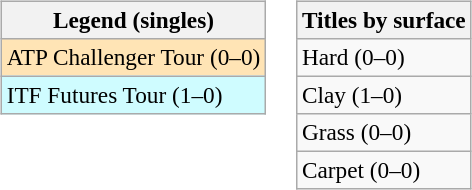<table>
<tr valign=top>
<td><br><table class=wikitable style=font-size:97%>
<tr>
<th>Legend (singles)</th>
</tr>
<tr bgcolor=moccasin>
<td>ATP Challenger Tour (0–0)</td>
</tr>
<tr bgcolor=cffcff>
<td>ITF Futures Tour (1–0)</td>
</tr>
</table>
</td>
<td><br><table class=wikitable style=font-size:97%>
<tr>
<th>Titles by surface</th>
</tr>
<tr>
<td>Hard (0–0)</td>
</tr>
<tr>
<td>Clay (1–0)</td>
</tr>
<tr>
<td>Grass (0–0)</td>
</tr>
<tr>
<td>Carpet (0–0)</td>
</tr>
</table>
</td>
</tr>
</table>
